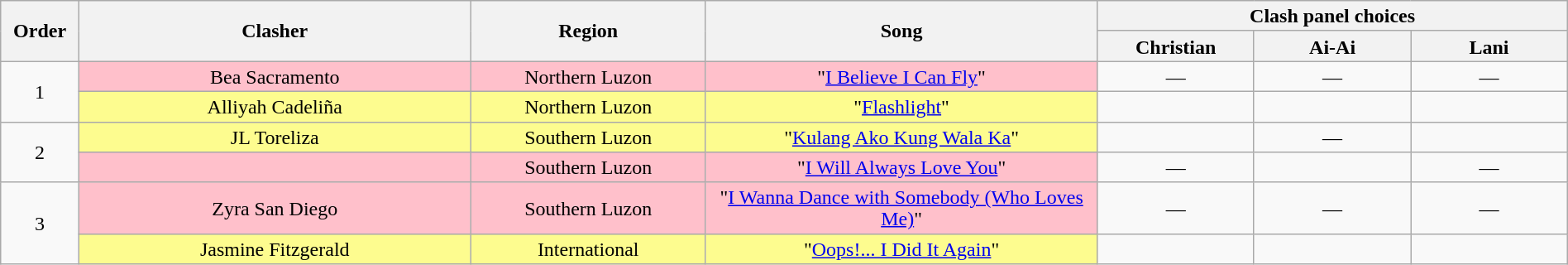<table class="wikitable" style="text-align:center; line-height:17px; width:100%;">
<tr>
<th rowspan="2" width="5%">Order</th>
<th rowspan="2" width="25%">Clasher</th>
<th rowspan="2">Region</th>
<th rowspan="2" width="25%">Song</th>
<th colspan="3" width="30%">Clash panel choices</th>
</tr>
<tr>
<th width="10%">Christian</th>
<th width="10%">Ai-Ai</th>
<th width="10%">Lani</th>
</tr>
<tr>
<td rowspan="2">1</td>
<td style="background:pink;">Bea Sacramento</td>
<td style="background:pink;">Northern Luzon</td>
<td style="background:pink;">"<a href='#'>I Believe I Can Fly</a>"</td>
<td>—</td>
<td>—</td>
<td>—</td>
</tr>
<tr>
<td style="background:#fdfc8f;">Alliyah Cadeliña</td>
<td style="background:#fdfc8f;">Northern Luzon</td>
<td style="background:#fdfc8f;">"<a href='#'>Flashlight</a>"</td>
<td><strong></strong></td>
<td><strong></strong></td>
<td><strong></strong></td>
</tr>
<tr>
<td rowspan="2">2</td>
<td style="background:#fdfc8f;">JL Toreliza</td>
<td style="background:#fdfc8f;">Southern Luzon</td>
<td style="background:#fdfc8f;">"<a href='#'>Kulang Ako Kung Wala Ka</a>"</td>
<td><strong></strong></td>
<td>—</td>
<td><strong></strong></td>
</tr>
<tr>
<td style="background:pink;"></td>
<td style="background:pink;">Southern Luzon</td>
<td style="background:pink;">"<a href='#'>I Will Always Love You</a>"</td>
<td>—</td>
<td><strong></strong></td>
<td>—</td>
</tr>
<tr>
<td rowspan="2">3</td>
<td style="background:pink;">Zyra San Diego</td>
<td style="background:pink;">Southern Luzon</td>
<td style="background:pink;">"<a href='#'>I Wanna Dance with Somebody (Who Loves Me)</a>"</td>
<td>—</td>
<td>—</td>
<td>—</td>
</tr>
<tr>
<td style="background:#fdfc8f;">Jasmine Fitzgerald</td>
<td style="background:#fdfc8f;">International</td>
<td style="background:#fdfc8f;">"<a href='#'>Oops!... I Did It Again</a>"</td>
<td><strong></strong></td>
<td><strong></strong></td>
<td><strong></strong></td>
</tr>
</table>
